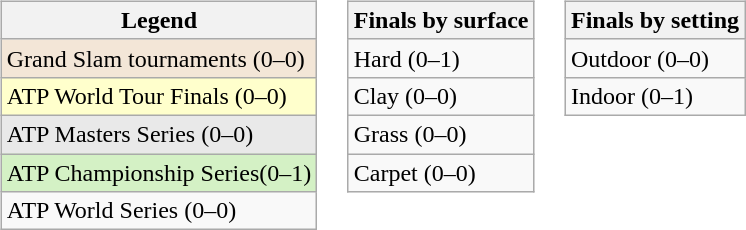<table>
<tr valign="top">
<td><br><table class="wikitable">
<tr>
<th>Legend</th>
</tr>
<tr style="background:#f3e6d7;">
<td>Grand Slam tournaments (0–0)</td>
</tr>
<tr style="background:#ffffcc;">
<td>ATP World Tour Finals (0–0)</td>
</tr>
<tr style="background:#e9e9e9;">
<td>ATP Masters Series (0–0)</td>
</tr>
<tr style="background:#d4f1c5;">
<td>ATP Championship Series(0–1)</td>
</tr>
<tr>
<td>ATP World Series (0–0)</td>
</tr>
</table>
</td>
<td><br><table class="wikitable">
<tr>
<th>Finals by surface</th>
</tr>
<tr>
<td>Hard (0–1)</td>
</tr>
<tr>
<td>Clay (0–0)</td>
</tr>
<tr>
<td>Grass (0–0)</td>
</tr>
<tr>
<td>Carpet (0–0)</td>
</tr>
</table>
</td>
<td><br><table class="wikitable">
<tr>
<th>Finals by setting</th>
</tr>
<tr>
<td>Outdoor (0–0)</td>
</tr>
<tr>
<td>Indoor (0–1)</td>
</tr>
</table>
</td>
</tr>
</table>
